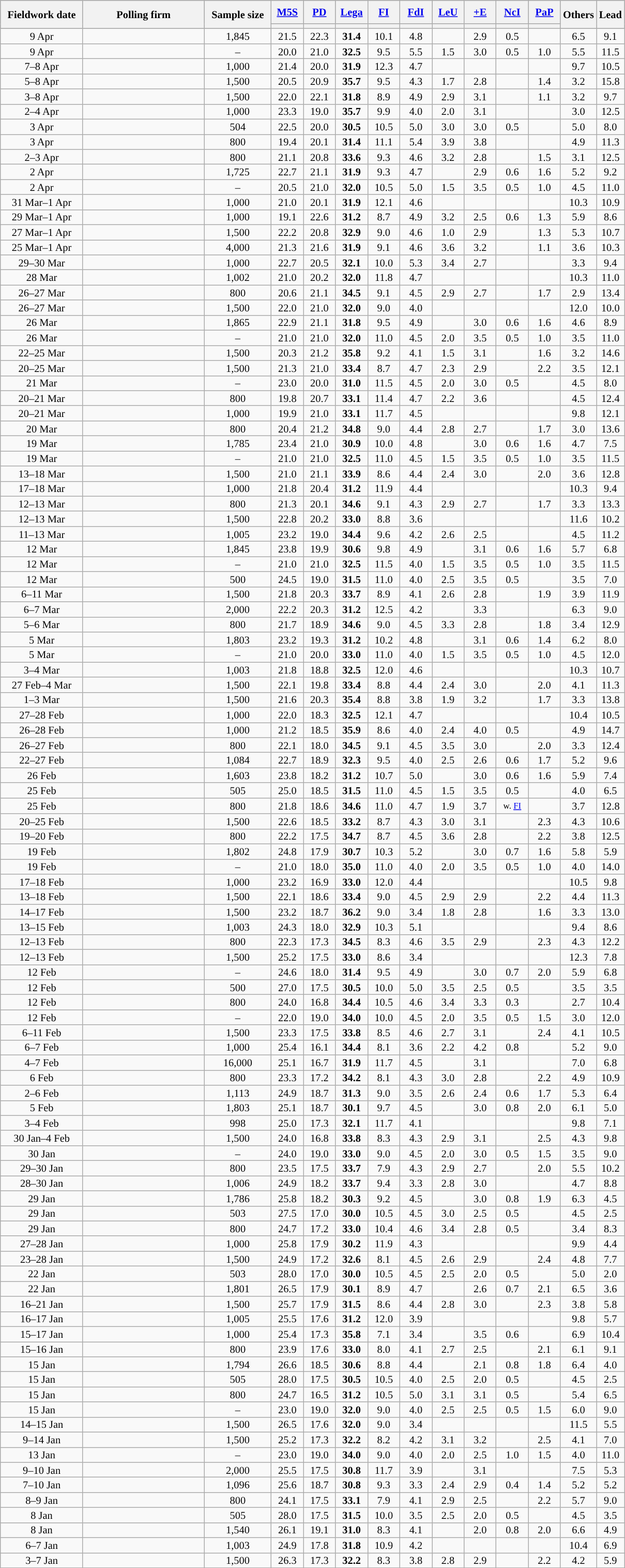<table class="wikitable mw-collapsible mw-collapsed" style="text-align:center;font-size:85%;line-height:13px">
<tr style="height:30px; background-color:#8B8B8B">
<th rowspan="2" style="width:100px;">Fieldwork date</th>
<th rowspan="2" style="width:150px;">Polling firm</th>
<th rowspan="2" style="width:80px;">Sample size</th>
<th style="width:35px;"><a href='#'>M5S</a></th>
<th style="width:35px;"><a href='#'>PD</a></th>
<th style="width:35px;"><a href='#'>Lega</a></th>
<th style="width:35px;"><a href='#'>FI</a></th>
<th style="width:35px;"><a href='#'>FdI</a></th>
<th style="width:35px;"><a href='#'>LeU</a></th>
<th style="width:35px;"><a href='#'>+E</a></th>
<th style="width:35px;"><a href='#'>NcI</a></th>
<th style="width:35px;"><a href='#'>PaP</a></th>
<th rowspan="2" style="width:35px;">Others</th>
<th rowspan="2" style="width:25px;">Lead</th>
</tr>
<tr>
<th style="background:"></th>
<th style="background:"></th>
<th style="background:"></th>
<th style="background:"></th>
<th style="background:"></th>
<th style="background:"></th>
<th style="background:"></th>
<th style="background:"></th>
<th style="background:"></th>
</tr>
<tr>
<td>9 Apr</td>
<td></td>
<td>1,845</td>
<td>21.5</td>
<td>22.3</td>
<td><strong>31.4</strong></td>
<td>10.1</td>
<td>4.8</td>
<td></td>
<td>2.9</td>
<td>0.5</td>
<td></td>
<td>6.5</td>
<td style="background:">9.1</td>
</tr>
<tr>
<td>9 Apr</td>
<td></td>
<td>–</td>
<td>20.0</td>
<td>21.0</td>
<td><strong>32.5</strong></td>
<td>9.5</td>
<td>5.5</td>
<td>1.5</td>
<td>3.0</td>
<td>0.5</td>
<td>1.0</td>
<td>5.5</td>
<td style="background:">11.5</td>
</tr>
<tr>
<td>7–8 Apr</td>
<td></td>
<td>1,000</td>
<td>21.4</td>
<td>20.0</td>
<td><strong>31.9</strong></td>
<td>12.3</td>
<td>4.7</td>
<td></td>
<td></td>
<td></td>
<td></td>
<td>9.7</td>
<td style="background:">10.5</td>
</tr>
<tr>
<td>5–8 Apr</td>
<td></td>
<td>1,500</td>
<td>20.5</td>
<td>20.9</td>
<td><strong>35.7</strong></td>
<td>9.5</td>
<td>4.3</td>
<td>1.7</td>
<td>2.8</td>
<td></td>
<td>1.4</td>
<td>3.2</td>
<td style="background:">15.8</td>
</tr>
<tr>
<td>3–8 Apr</td>
<td></td>
<td>1,500</td>
<td>22.0</td>
<td>22.1</td>
<td><strong>31.8</strong></td>
<td>8.9</td>
<td>4.9</td>
<td>2.9</td>
<td>3.1</td>
<td></td>
<td>1.1</td>
<td>3.2</td>
<td style="background:">9.7</td>
</tr>
<tr>
<td>2–4 Apr</td>
<td></td>
<td>1,000</td>
<td>23.3</td>
<td>19.0</td>
<td><strong>35.7</strong></td>
<td>9.9</td>
<td>4.0</td>
<td>2.0</td>
<td>3.1</td>
<td></td>
<td></td>
<td>3.0</td>
<td style="background:">12.5</td>
</tr>
<tr>
<td>3 Apr</td>
<td></td>
<td>504</td>
<td>22.5</td>
<td>20.0</td>
<td><strong>30.5</strong></td>
<td>10.5</td>
<td>5.0</td>
<td>3.0</td>
<td>3.0</td>
<td>0.5</td>
<td></td>
<td>5.0</td>
<td style="background:">8.0</td>
</tr>
<tr>
<td>3 Apr</td>
<td></td>
<td>800</td>
<td>19.4</td>
<td>20.1</td>
<td><strong>31.4</strong></td>
<td>11.1</td>
<td>5.4</td>
<td>3.9</td>
<td>3.8</td>
<td></td>
<td></td>
<td>4.9</td>
<td style="background:">11.3</td>
</tr>
<tr>
<td>2–3 Apr</td>
<td></td>
<td>800</td>
<td>21.1</td>
<td>20.8</td>
<td><strong>33.6</strong></td>
<td>9.3</td>
<td>4.6</td>
<td>3.2</td>
<td>2.8</td>
<td></td>
<td>1.5</td>
<td>3.1</td>
<td style="background:">12.5</td>
</tr>
<tr>
<td>2 Apr</td>
<td></td>
<td>1,725</td>
<td>22.7</td>
<td>21.1</td>
<td><strong>31.9</strong></td>
<td>9.3</td>
<td>4.7</td>
<td></td>
<td>2.9</td>
<td>0.6</td>
<td>1.6</td>
<td>5.2</td>
<td style="background:">9.2</td>
</tr>
<tr>
<td>2 Apr</td>
<td></td>
<td>–</td>
<td>20.5</td>
<td>21.0</td>
<td><strong>32.0</strong></td>
<td>10.5</td>
<td>5.0</td>
<td>1.5</td>
<td>3.5</td>
<td>0.5</td>
<td>1.0</td>
<td>4.5</td>
<td style="background:">11.0</td>
</tr>
<tr>
<td>31 Mar–1 Apr</td>
<td></td>
<td>1,000</td>
<td>21.0</td>
<td>20.1</td>
<td><strong>31.9</strong></td>
<td>12.1</td>
<td>4.6</td>
<td></td>
<td></td>
<td></td>
<td></td>
<td>10.3</td>
<td style="background:">10.9</td>
</tr>
<tr>
<td>29 Mar–1 Apr</td>
<td></td>
<td>1,000</td>
<td>19.1</td>
<td>22.6</td>
<td><strong>31.2</strong></td>
<td>8.7</td>
<td>4.9</td>
<td>3.2</td>
<td>2.5</td>
<td>0.6</td>
<td>1.3</td>
<td>5.9</td>
<td style="background:">8.6</td>
</tr>
<tr>
<td>27 Mar–1 Apr</td>
<td></td>
<td>1,500</td>
<td>22.2</td>
<td>20.8</td>
<td><strong>32.9</strong></td>
<td>9.0</td>
<td>4.6</td>
<td>1.0</td>
<td>2.9</td>
<td></td>
<td>1.3</td>
<td>5.3</td>
<td style="background:">10.7</td>
</tr>
<tr>
<td>25 Mar–1 Apr</td>
<td></td>
<td>4,000</td>
<td>21.3</td>
<td>21.6</td>
<td><strong>31.9</strong></td>
<td>9.1</td>
<td>4.6</td>
<td>3.6</td>
<td>3.2</td>
<td></td>
<td>1.1</td>
<td>3.6</td>
<td style="background:">10.3</td>
</tr>
<tr>
<td>29–30 Mar</td>
<td></td>
<td>1,000</td>
<td>22.7</td>
<td>20.5</td>
<td><strong>32.1</strong></td>
<td>10.0</td>
<td>5.3</td>
<td>3.4</td>
<td>2.7</td>
<td></td>
<td></td>
<td>3.3</td>
<td style="background:">9.4</td>
</tr>
<tr>
<td>28 Mar</td>
<td></td>
<td>1,002</td>
<td>21.0</td>
<td>20.2</td>
<td><strong>32.0</strong></td>
<td>11.8</td>
<td>4.7</td>
<td></td>
<td></td>
<td></td>
<td></td>
<td>10.3</td>
<td style="background:">11.0</td>
</tr>
<tr>
<td>26–27 Mar</td>
<td></td>
<td>800</td>
<td>20.6</td>
<td>21.1</td>
<td><strong>34.5</strong></td>
<td>9.1</td>
<td>4.5</td>
<td>2.9</td>
<td>2.7</td>
<td></td>
<td>1.7</td>
<td>2.9</td>
<td style="background:">13.4</td>
</tr>
<tr>
<td>26–27 Mar</td>
<td></td>
<td>1,500</td>
<td>22.0</td>
<td>21.0</td>
<td><strong>32.0</strong></td>
<td>9.0</td>
<td>4.0</td>
<td></td>
<td></td>
<td></td>
<td></td>
<td>12.0</td>
<td style="background:">10.0</td>
</tr>
<tr>
<td>26 Mar</td>
<td></td>
<td>1,865</td>
<td>22.9</td>
<td>21.1</td>
<td><strong>31.8</strong></td>
<td>9.5</td>
<td>4.9</td>
<td></td>
<td>3.0</td>
<td>0.6</td>
<td>1.6</td>
<td>4.6</td>
<td style="background:">8.9</td>
</tr>
<tr>
<td>26 Mar</td>
<td></td>
<td>–</td>
<td>21.0</td>
<td>21.0</td>
<td><strong>32.0</strong></td>
<td>11.0</td>
<td>4.5</td>
<td>2.0</td>
<td>3.5</td>
<td>0.5</td>
<td>1.0</td>
<td>3.5</td>
<td style="background:">11.0</td>
</tr>
<tr>
<td>22–25 Mar</td>
<td></td>
<td>1,500</td>
<td>20.3</td>
<td>21.2</td>
<td><strong>35.8</strong></td>
<td>9.2</td>
<td>4.1</td>
<td>1.5</td>
<td>3.1</td>
<td></td>
<td>1.6</td>
<td>3.2</td>
<td style="background:">14.6</td>
</tr>
<tr>
<td>20–25 Mar</td>
<td></td>
<td>1,500</td>
<td>21.3</td>
<td>21.0</td>
<td><strong>33.4</strong></td>
<td>8.7</td>
<td>4.7</td>
<td>2.3</td>
<td>2.9</td>
<td></td>
<td>2.2</td>
<td>3.5</td>
<td style="background:">12.1</td>
</tr>
<tr>
<td>21 Mar</td>
<td></td>
<td>–</td>
<td>23.0</td>
<td>20.0</td>
<td><strong>31.0</strong></td>
<td>11.5</td>
<td>4.5</td>
<td>2.0</td>
<td>3.0</td>
<td>0.5</td>
<td></td>
<td>4.5</td>
<td style="background:">8.0</td>
</tr>
<tr>
<td>20–21 Mar</td>
<td></td>
<td>800</td>
<td>19.8</td>
<td>20.7</td>
<td><strong>33.1</strong></td>
<td>11.4</td>
<td>4.7</td>
<td>2.2</td>
<td>3.6</td>
<td></td>
<td></td>
<td>4.5</td>
<td style="background:">12.4</td>
</tr>
<tr>
<td>20–21 Mar</td>
<td></td>
<td>1,000</td>
<td>19.9</td>
<td>21.0</td>
<td><strong>33.1</strong></td>
<td>11.7</td>
<td>4.5</td>
<td></td>
<td></td>
<td></td>
<td></td>
<td>9.8</td>
<td style="background:">12.1</td>
</tr>
<tr>
<td>20 Mar</td>
<td></td>
<td>800</td>
<td>20.4</td>
<td>21.2</td>
<td><strong>34.8</strong></td>
<td>9.0</td>
<td>4.4</td>
<td>2.8</td>
<td>2.7</td>
<td></td>
<td>1.7</td>
<td>3.0</td>
<td style="background:">13.6</td>
</tr>
<tr>
<td>19 Mar</td>
<td></td>
<td>1,785</td>
<td>23.4</td>
<td>21.0</td>
<td><strong>30.9</strong></td>
<td>10.0</td>
<td>4.8</td>
<td></td>
<td>3.0</td>
<td>0.6</td>
<td>1.6</td>
<td>4.7</td>
<td style="background:">7.5</td>
</tr>
<tr>
<td>19 Mar</td>
<td></td>
<td>–</td>
<td>21.0</td>
<td>21.0</td>
<td><strong>32.5</strong></td>
<td>11.0</td>
<td>4.5</td>
<td>1.5</td>
<td>3.5</td>
<td>0.5</td>
<td>1.0</td>
<td>3.5</td>
<td style="background:">11.5</td>
</tr>
<tr>
<td>13–18 Mar</td>
<td></td>
<td>1,500</td>
<td>21.0</td>
<td>21.1</td>
<td><strong>33.9</strong></td>
<td>8.6</td>
<td>4.4</td>
<td>2.4</td>
<td>3.0</td>
<td></td>
<td>2.0</td>
<td>3.6</td>
<td style="background:">12.8</td>
</tr>
<tr>
<td>17–18 Mar</td>
<td></td>
<td>1,000</td>
<td>21.8</td>
<td>20.4</td>
<td><strong>31.2</strong></td>
<td>11.9</td>
<td>4.4</td>
<td></td>
<td></td>
<td></td>
<td></td>
<td>10.3</td>
<td style="background:">9.4</td>
</tr>
<tr>
<td>12–13 Mar</td>
<td></td>
<td>800</td>
<td>21.3</td>
<td>20.1</td>
<td><strong>34.6</strong></td>
<td>9.1</td>
<td>4.3</td>
<td>2.9</td>
<td>2.7</td>
<td></td>
<td>1.7</td>
<td>3.3</td>
<td style="background:">13.3</td>
</tr>
<tr>
<td>12–13 Mar</td>
<td></td>
<td>1,500</td>
<td>22.8</td>
<td>20.2</td>
<td><strong>33.0</strong></td>
<td>8.8</td>
<td>3.6</td>
<td></td>
<td></td>
<td></td>
<td></td>
<td>11.6</td>
<td style="background:">10.2</td>
</tr>
<tr>
<td>11–13 Mar</td>
<td></td>
<td>1,005</td>
<td>23.2</td>
<td>19.0</td>
<td><strong>34.4</strong></td>
<td>9.6</td>
<td>4.2</td>
<td>2.6</td>
<td>2.5</td>
<td></td>
<td></td>
<td>4.5</td>
<td style="background:">11.2</td>
</tr>
<tr>
<td>12 Mar</td>
<td></td>
<td>1,845</td>
<td>23.8</td>
<td>19.9</td>
<td><strong>30.6</strong></td>
<td>9.8</td>
<td>4.9</td>
<td></td>
<td>3.1</td>
<td>0.6</td>
<td>1.6</td>
<td>5.7</td>
<td style="background:">6.8</td>
</tr>
<tr>
<td>12 Mar</td>
<td></td>
<td>–</td>
<td>21.0</td>
<td>21.0</td>
<td><strong>32.5</strong></td>
<td>11.5</td>
<td>4.0</td>
<td>1.5</td>
<td>3.5</td>
<td>0.5</td>
<td>1.0</td>
<td>3.5</td>
<td style="background:">11.5</td>
</tr>
<tr>
<td>12 Mar</td>
<td></td>
<td>500</td>
<td>24.5</td>
<td>19.0</td>
<td><strong>31.5</strong></td>
<td>11.0</td>
<td>4.0</td>
<td>2.5</td>
<td>3.5</td>
<td>0.5</td>
<td></td>
<td>3.5</td>
<td style="background:">7.0</td>
</tr>
<tr>
<td>6–11 Mar</td>
<td></td>
<td>1,500</td>
<td>21.8</td>
<td>20.3</td>
<td><strong>33.7</strong></td>
<td>8.9</td>
<td>4.1</td>
<td>2.6</td>
<td>2.8</td>
<td></td>
<td>1.9</td>
<td>3.9</td>
<td style="background:">11.9</td>
</tr>
<tr>
<td>6–7 Mar</td>
<td></td>
<td>2,000</td>
<td>22.2</td>
<td>20.3</td>
<td><strong>31.2</strong></td>
<td>12.5</td>
<td>4.2</td>
<td></td>
<td>3.3</td>
<td></td>
<td></td>
<td>6.3</td>
<td style="background:">9.0</td>
</tr>
<tr>
<td>5–6 Mar</td>
<td></td>
<td>800</td>
<td>21.7</td>
<td>18.9</td>
<td><strong>34.6</strong></td>
<td>9.0</td>
<td>4.5</td>
<td>3.3</td>
<td>2.8</td>
<td></td>
<td>1.8</td>
<td>3.4</td>
<td style="background:">12.9</td>
</tr>
<tr>
<td>5 Mar</td>
<td></td>
<td>1,803</td>
<td>23.2</td>
<td>19.3</td>
<td><strong>31.2</strong></td>
<td>10.2</td>
<td>4.8</td>
<td></td>
<td>3.1</td>
<td>0.6</td>
<td>1.4</td>
<td>6.2</td>
<td style="background:">8.0</td>
</tr>
<tr>
<td>5 Mar</td>
<td></td>
<td>–</td>
<td>21.0</td>
<td>20.0</td>
<td><strong>33.0</strong></td>
<td>11.0</td>
<td>4.0</td>
<td>1.5</td>
<td>3.5</td>
<td>0.5</td>
<td>1.0</td>
<td>4.5</td>
<td style="background:">12.0</td>
</tr>
<tr>
<td>3–4 Mar</td>
<td></td>
<td>1,003</td>
<td>21.8</td>
<td>18.8</td>
<td><strong>32.5</strong></td>
<td>12.0</td>
<td>4.6</td>
<td></td>
<td></td>
<td></td>
<td></td>
<td>10.3</td>
<td style="background:">10.7</td>
</tr>
<tr>
<td>27 Feb–4 Mar</td>
<td></td>
<td>1,500</td>
<td>22.1</td>
<td>19.8</td>
<td><strong>33.4</strong></td>
<td>8.8</td>
<td>4.4</td>
<td>2.4</td>
<td>3.0</td>
<td></td>
<td>2.0</td>
<td>4.1</td>
<td style="background:">11.3</td>
</tr>
<tr>
<td>1–3 Mar</td>
<td></td>
<td>1,500</td>
<td>21.6</td>
<td>20.3</td>
<td><strong>35.4</strong></td>
<td>8.8</td>
<td>3.8</td>
<td>1.9</td>
<td>3.2</td>
<td></td>
<td>1.7</td>
<td>3.3</td>
<td style="background:">13.8</td>
</tr>
<tr>
<td>27–28 Feb</td>
<td></td>
<td>1,000</td>
<td>22.0</td>
<td>18.3</td>
<td><strong>32.5</strong></td>
<td>12.1</td>
<td>4.7</td>
<td></td>
<td></td>
<td></td>
<td></td>
<td>10.4</td>
<td style="background:">10.5</td>
</tr>
<tr>
<td>26–28 Feb</td>
<td></td>
<td>1,000</td>
<td>21.2</td>
<td>18.5</td>
<td><strong>35.9</strong></td>
<td>8.6</td>
<td>4.0</td>
<td>2.4</td>
<td>4.0</td>
<td>0.5</td>
<td></td>
<td>4.9</td>
<td style="background:">14.7</td>
</tr>
<tr>
<td>26–27 Feb</td>
<td></td>
<td>800</td>
<td>22.1</td>
<td>18.0</td>
<td><strong>34.5</strong></td>
<td>9.1</td>
<td>4.5</td>
<td>3.5</td>
<td>3.0</td>
<td></td>
<td>2.0</td>
<td>3.3</td>
<td style="background:">12.4</td>
</tr>
<tr>
<td>22–27 Feb</td>
<td></td>
<td>1,084</td>
<td>22.7</td>
<td>18.9</td>
<td><strong>32.3</strong></td>
<td>9.5</td>
<td>4.0</td>
<td>2.5</td>
<td>2.6</td>
<td>0.6</td>
<td>1.7</td>
<td>5.2</td>
<td style="background:">9.6</td>
</tr>
<tr>
<td>26 Feb</td>
<td></td>
<td>1,603</td>
<td>23.8</td>
<td>18.2</td>
<td><strong>31.2</strong></td>
<td>10.7</td>
<td>5.0</td>
<td></td>
<td>3.0</td>
<td>0.6</td>
<td>1.6</td>
<td>5.9</td>
<td style="background:">7.4</td>
</tr>
<tr>
<td>25 Feb</td>
<td></td>
<td>505</td>
<td>25.0</td>
<td>18.5</td>
<td><strong>31.5</strong></td>
<td>11.0</td>
<td>4.5</td>
<td>1.5</td>
<td>3.5</td>
<td>0.5</td>
<td></td>
<td>4.0</td>
<td style="background:">6.5</td>
</tr>
<tr>
<td>25 Feb</td>
<td></td>
<td>800</td>
<td>21.8</td>
<td>18.6</td>
<td><strong>34.6</strong></td>
<td>11.0</td>
<td>4.7</td>
<td>1.9</td>
<td>3.7</td>
<td><small>w. <a href='#'>FI</a></small></td>
<td></td>
<td>3.7</td>
<td style="background:">12.8</td>
</tr>
<tr>
<td>20–25 Feb</td>
<td></td>
<td>1,500</td>
<td>22.6</td>
<td>18.5</td>
<td><strong>33.2</strong></td>
<td>8.7</td>
<td>4.3</td>
<td>3.0</td>
<td>3.1</td>
<td></td>
<td>2.3</td>
<td>4.3</td>
<td style="background:">10.6</td>
</tr>
<tr>
<td>19–20 Feb</td>
<td></td>
<td>800</td>
<td>22.2</td>
<td>17.5</td>
<td><strong>34.7</strong></td>
<td>8.7</td>
<td>4.5</td>
<td>3.6</td>
<td>2.8</td>
<td></td>
<td>2.2</td>
<td>3.8</td>
<td style="background:">12.5</td>
</tr>
<tr>
<td>19 Feb</td>
<td></td>
<td>1,802</td>
<td>24.8</td>
<td>17.9</td>
<td><strong>30.7</strong></td>
<td>10.3</td>
<td>5.2</td>
<td></td>
<td>3.0</td>
<td>0.7</td>
<td>1.6</td>
<td>5.8</td>
<td style="background:">5.9</td>
</tr>
<tr>
<td>19 Feb</td>
<td></td>
<td>–</td>
<td>21.0</td>
<td>18.0</td>
<td><strong>35.0</strong></td>
<td>11.0</td>
<td>4.0</td>
<td>2.0</td>
<td>3.5</td>
<td>0.5</td>
<td>1.0</td>
<td>4.0</td>
<td style="background:">14.0</td>
</tr>
<tr>
<td>17–18 Feb</td>
<td></td>
<td>1,000</td>
<td>23.2</td>
<td>16.9</td>
<td><strong>33.0</strong></td>
<td>12.0</td>
<td>4.4</td>
<td></td>
<td></td>
<td></td>
<td></td>
<td>10.5</td>
<td style="background:">9.8</td>
</tr>
<tr>
<td>13–18 Feb</td>
<td></td>
<td>1,500</td>
<td>22.1</td>
<td>18.6</td>
<td><strong>33.4</strong></td>
<td>9.0</td>
<td>4.5</td>
<td>2.9</td>
<td>2.9</td>
<td></td>
<td>2.2</td>
<td>4.4</td>
<td style="background:">11.3</td>
</tr>
<tr>
<td>14–17 Feb</td>
<td></td>
<td>1,500</td>
<td>23.2</td>
<td>18.7</td>
<td><strong>36.2</strong></td>
<td>9.0</td>
<td>3.4</td>
<td>1.8</td>
<td>2.8</td>
<td></td>
<td>1.6</td>
<td>3.3</td>
<td style="background:">13.0</td>
</tr>
<tr>
<td>13–15 Feb</td>
<td></td>
<td>1,003</td>
<td>24.3</td>
<td>18.0</td>
<td><strong>32.9</strong></td>
<td>10.3</td>
<td>5.1</td>
<td></td>
<td></td>
<td></td>
<td></td>
<td>9.4</td>
<td style="background:">8.6</td>
</tr>
<tr>
<td>12–13 Feb</td>
<td></td>
<td>800</td>
<td>22.3</td>
<td>17.3</td>
<td><strong>34.5</strong></td>
<td>8.3</td>
<td>4.6</td>
<td>3.5</td>
<td>2.9</td>
<td></td>
<td>2.3</td>
<td>4.3</td>
<td style="background:">12.2</td>
</tr>
<tr>
<td>12–13 Feb</td>
<td></td>
<td>1,500</td>
<td>25.2</td>
<td>17.5</td>
<td><strong>33.0</strong></td>
<td>8.6</td>
<td>3.4</td>
<td></td>
<td></td>
<td></td>
<td></td>
<td>12.3</td>
<td style="background:">7.8</td>
</tr>
<tr>
<td>12 Feb</td>
<td></td>
<td>–</td>
<td>24.6</td>
<td>18.0</td>
<td><strong>31.4</strong></td>
<td>9.5</td>
<td>4.9</td>
<td></td>
<td>3.0</td>
<td>0.7</td>
<td>2.0</td>
<td>5.9</td>
<td style="background:">6.8</td>
</tr>
<tr>
<td>12 Feb</td>
<td></td>
<td>500</td>
<td>27.0</td>
<td>17.5</td>
<td><strong>30.5</strong></td>
<td>10.0</td>
<td>5.0</td>
<td>3.5</td>
<td>2.5</td>
<td>0.5</td>
<td></td>
<td>3.5</td>
<td style="background:">3.5</td>
</tr>
<tr>
<td>12 Feb</td>
<td></td>
<td>800</td>
<td>24.0</td>
<td>16.8</td>
<td><strong>34.4</strong></td>
<td>10.5</td>
<td>4.6</td>
<td>3.4</td>
<td>3.3</td>
<td>0.3</td>
<td></td>
<td>2.7</td>
<td style="background:">10.4</td>
</tr>
<tr>
<td>12 Feb</td>
<td></td>
<td>–</td>
<td>22.0</td>
<td>19.0</td>
<td><strong>34.0</strong></td>
<td>10.0</td>
<td>4.5</td>
<td>2.0</td>
<td>3.5</td>
<td>0.5</td>
<td>1.5</td>
<td>3.0</td>
<td style="background:">12.0</td>
</tr>
<tr>
<td>6–11 Feb</td>
<td></td>
<td>1,500</td>
<td>23.3</td>
<td>17.5</td>
<td><strong>33.8</strong></td>
<td>8.5</td>
<td>4.6</td>
<td>2.7</td>
<td>3.1</td>
<td></td>
<td>2.4</td>
<td>4.1</td>
<td style="background:">10.5</td>
</tr>
<tr>
<td>6–7 Feb</td>
<td></td>
<td>1,000</td>
<td>25.4</td>
<td>16.1</td>
<td><strong>34.4</strong></td>
<td>8.1</td>
<td>3.6</td>
<td>2.2</td>
<td>4.2</td>
<td>0.8</td>
<td></td>
<td>5.2</td>
<td style="background:">9.0</td>
</tr>
<tr>
<td>4–7 Feb</td>
<td></td>
<td>16,000</td>
<td>25.1</td>
<td>16.7</td>
<td><strong>31.9</strong></td>
<td>11.7</td>
<td>4.5</td>
<td></td>
<td>3.1</td>
<td></td>
<td></td>
<td>7.0</td>
<td style="background:">6.8</td>
</tr>
<tr>
<td>6 Feb</td>
<td></td>
<td>800</td>
<td>23.3</td>
<td>17.2</td>
<td><strong>34.2</strong></td>
<td>8.1</td>
<td>4.3</td>
<td>3.0</td>
<td>2.8</td>
<td></td>
<td>2.2</td>
<td>4.9</td>
<td style="background:">10.9</td>
</tr>
<tr>
<td>2–6 Feb</td>
<td></td>
<td>1,113</td>
<td>24.9</td>
<td>18.7</td>
<td><strong>31.3</strong></td>
<td>9.0</td>
<td>3.5</td>
<td>2.6</td>
<td>2.4</td>
<td>0.6</td>
<td>1.7</td>
<td>5.3</td>
<td style="background:">6.4</td>
</tr>
<tr>
<td>5 Feb</td>
<td></td>
<td>1,803</td>
<td>25.1</td>
<td>18.7</td>
<td><strong>30.1</strong></td>
<td>9.7</td>
<td>4.5</td>
<td></td>
<td>3.0</td>
<td>0.8</td>
<td>2.0</td>
<td>6.1</td>
<td style="background:">5.0</td>
</tr>
<tr>
<td>3–4 Feb</td>
<td></td>
<td>998</td>
<td>25.0</td>
<td>17.3</td>
<td><strong>32.1</strong></td>
<td>11.7</td>
<td>4.1</td>
<td></td>
<td></td>
<td></td>
<td></td>
<td>9.8</td>
<td style="background:">7.1</td>
</tr>
<tr>
<td>30 Jan–4 Feb</td>
<td></td>
<td>1,500</td>
<td>24.0</td>
<td>16.8</td>
<td><strong>33.8</strong></td>
<td>8.3</td>
<td>4.3</td>
<td>2.9</td>
<td>3.1</td>
<td></td>
<td>2.5</td>
<td>4.3</td>
<td style="background:">9.8</td>
</tr>
<tr>
<td>30 Jan</td>
<td></td>
<td>–</td>
<td>24.0</td>
<td>19.0</td>
<td><strong>33.0</strong></td>
<td>9.0</td>
<td>4.5</td>
<td>2.0</td>
<td>3.0</td>
<td>0.5</td>
<td>1.5</td>
<td>3.5</td>
<td style="background:">9.0</td>
</tr>
<tr>
<td>29–30 Jan</td>
<td></td>
<td>800</td>
<td>23.5</td>
<td>17.5</td>
<td><strong>33.7</strong></td>
<td>7.9</td>
<td>4.3</td>
<td>2.9</td>
<td>2.7</td>
<td></td>
<td>2.0</td>
<td>5.5</td>
<td style="background:">10.2</td>
</tr>
<tr>
<td>28–30 Jan</td>
<td></td>
<td>1,006</td>
<td>24.9</td>
<td>18.2</td>
<td><strong>33.7</strong></td>
<td>9.4</td>
<td>3.3</td>
<td>2.8</td>
<td>3.0</td>
<td></td>
<td></td>
<td>4.7</td>
<td style="background:">8.8</td>
</tr>
<tr>
<td>29 Jan</td>
<td></td>
<td>1,786</td>
<td>25.8</td>
<td>18.2</td>
<td><strong>30.3</strong></td>
<td>9.2</td>
<td>4.5</td>
<td></td>
<td>3.0</td>
<td>0.8</td>
<td>1.9</td>
<td>6.3</td>
<td style="background:">4.5</td>
</tr>
<tr>
<td>29 Jan</td>
<td></td>
<td>503</td>
<td>27.5</td>
<td>17.0</td>
<td><strong>30.0</strong></td>
<td>10.5</td>
<td>4.5</td>
<td>3.0</td>
<td>2.5</td>
<td>0.5</td>
<td></td>
<td>4.5</td>
<td style="background:">2.5</td>
</tr>
<tr>
<td>29 Jan</td>
<td></td>
<td>800</td>
<td>24.7</td>
<td>17.2</td>
<td><strong>33.0</strong></td>
<td>10.4</td>
<td>4.6</td>
<td>3.4</td>
<td>2.8</td>
<td>0.5</td>
<td></td>
<td>3.4</td>
<td style="background:">8.3</td>
</tr>
<tr>
<td>27–28 Jan</td>
<td></td>
<td>1,000</td>
<td>25.8</td>
<td>17.9</td>
<td><strong>30.2</strong></td>
<td>11.9</td>
<td>4.3</td>
<td></td>
<td></td>
<td></td>
<td></td>
<td>9.9</td>
<td style="background:">4.4</td>
</tr>
<tr>
<td>23–28 Jan</td>
<td></td>
<td>1,500</td>
<td>24.9</td>
<td>17.2</td>
<td><strong>32.6</strong></td>
<td>8.1</td>
<td>4.5</td>
<td>2.6</td>
<td>2.9</td>
<td></td>
<td>2.4</td>
<td>4.8</td>
<td style="background:">7.7</td>
</tr>
<tr>
<td>22 Jan</td>
<td></td>
<td>503</td>
<td>28.0</td>
<td>17.0</td>
<td><strong>30.0</strong></td>
<td>10.5</td>
<td>4.5</td>
<td>2.5</td>
<td>2.0</td>
<td>0.5</td>
<td></td>
<td>5.0</td>
<td style="background:">2.0</td>
</tr>
<tr>
<td>22 Jan</td>
<td></td>
<td>1,801</td>
<td>26.5</td>
<td>17.9</td>
<td><strong>30.1</strong></td>
<td>8.9</td>
<td>4.7</td>
<td></td>
<td>2.6</td>
<td>0.7</td>
<td>2.1</td>
<td>6.5</td>
<td style="background:">3.6</td>
</tr>
<tr>
<td>16–21 Jan</td>
<td></td>
<td>1,500</td>
<td>25.7</td>
<td>17.9</td>
<td><strong>31.5</strong></td>
<td>8.6</td>
<td>4.4</td>
<td>2.8</td>
<td>3.0</td>
<td></td>
<td>2.3</td>
<td>3.8</td>
<td style="background:">5.8</td>
</tr>
<tr>
<td>16–17 Jan</td>
<td></td>
<td>1,005</td>
<td>25.5</td>
<td>17.6</td>
<td><strong>31.2</strong></td>
<td>12.0</td>
<td>3.9</td>
<td></td>
<td></td>
<td></td>
<td></td>
<td>9.8</td>
<td style="background:">5.7</td>
</tr>
<tr>
<td>15–17 Jan</td>
<td></td>
<td>1,000</td>
<td>25.4</td>
<td>17.3</td>
<td><strong>35.8</strong></td>
<td>7.1</td>
<td>3.4</td>
<td></td>
<td>3.5</td>
<td>0.6</td>
<td></td>
<td>6.9</td>
<td style="background:">10.4</td>
</tr>
<tr>
<td>15–16 Jan</td>
<td></td>
<td>800</td>
<td>23.9</td>
<td>17.6</td>
<td><strong>33.0</strong></td>
<td>8.0</td>
<td>4.1</td>
<td>2.7</td>
<td>2.5</td>
<td></td>
<td>2.1</td>
<td>6.1</td>
<td style="background:">9.1</td>
</tr>
<tr>
<td>15 Jan</td>
<td></td>
<td>1,794</td>
<td>26.6</td>
<td>18.5</td>
<td><strong>30.6</strong></td>
<td>8.8</td>
<td>4.4</td>
<td></td>
<td>2.1</td>
<td>0.8</td>
<td>1.8</td>
<td>6.4</td>
<td style="background:">4.0</td>
</tr>
<tr>
<td>15 Jan</td>
<td></td>
<td>505</td>
<td>28.0</td>
<td>17.5</td>
<td><strong>30.5</strong></td>
<td>10.5</td>
<td>4.0</td>
<td>2.5</td>
<td>2.0</td>
<td>0.5</td>
<td></td>
<td>4.5</td>
<td style="background:">2.5</td>
</tr>
<tr>
<td>15 Jan</td>
<td></td>
<td>800</td>
<td>24.7</td>
<td>16.5</td>
<td><strong>31.2</strong></td>
<td>10.5</td>
<td>5.0</td>
<td>3.1</td>
<td>3.1</td>
<td>0.5</td>
<td></td>
<td>5.4</td>
<td style="background:">6.5</td>
</tr>
<tr>
<td>15 Jan</td>
<td></td>
<td>–</td>
<td>23.0</td>
<td>19.0</td>
<td><strong>32.0</strong></td>
<td>9.0</td>
<td>4.0</td>
<td>2.5</td>
<td>2.5</td>
<td>0.5</td>
<td>1.5</td>
<td>6.0</td>
<td style="background:">9.0</td>
</tr>
<tr>
<td>14–15 Jan</td>
<td></td>
<td>1,500</td>
<td>26.5</td>
<td>17.6</td>
<td><strong>32.0</strong></td>
<td>9.0</td>
<td>3.4</td>
<td></td>
<td></td>
<td></td>
<td></td>
<td>11.5</td>
<td style="background:">5.5</td>
</tr>
<tr>
<td>9–14 Jan</td>
<td></td>
<td>1,500</td>
<td>25.2</td>
<td>17.3</td>
<td><strong>32.2</strong></td>
<td>8.2</td>
<td>4.2</td>
<td>3.1</td>
<td>3.2</td>
<td></td>
<td>2.5</td>
<td>4.1</td>
<td style="background:">7.0</td>
</tr>
<tr>
<td>13 Jan</td>
<td></td>
<td>–</td>
<td>23.0</td>
<td>19.0</td>
<td><strong>34.0</strong></td>
<td>9.0</td>
<td>4.0</td>
<td>2.0</td>
<td>2.5</td>
<td>1.0</td>
<td>1.5</td>
<td>4.0</td>
<td style="background:">11.0</td>
</tr>
<tr>
<td>9–10 Jan</td>
<td></td>
<td>2,000</td>
<td>25.5</td>
<td>17.5</td>
<td><strong>30.8</strong></td>
<td>11.7</td>
<td>3.9</td>
<td></td>
<td>3.1</td>
<td></td>
<td></td>
<td>7.5</td>
<td style="background:">5.3</td>
</tr>
<tr>
<td>7–10 Jan</td>
<td></td>
<td>1,096</td>
<td>25.6</td>
<td>18.7</td>
<td><strong>30.8</strong></td>
<td>9.3</td>
<td>3.3</td>
<td>2.4</td>
<td>2.9</td>
<td>0.4</td>
<td>1.4</td>
<td>5.2</td>
<td style="background:">5.2</td>
</tr>
<tr>
<td>8–9 Jan</td>
<td></td>
<td>800</td>
<td>24.1</td>
<td>17.5</td>
<td><strong>33.1</strong></td>
<td>7.9</td>
<td>4.1</td>
<td>2.9</td>
<td>2.5</td>
<td></td>
<td>2.2</td>
<td>5.7</td>
<td style="background:">9.0</td>
</tr>
<tr>
<td>8 Jan</td>
<td></td>
<td>505</td>
<td>28.0</td>
<td>17.5</td>
<td><strong>31.5</strong></td>
<td>10.0</td>
<td>3.5</td>
<td>2.5</td>
<td>2.0</td>
<td>0.5</td>
<td></td>
<td>4.5</td>
<td style="background:">3.5</td>
</tr>
<tr>
<td>8 Jan</td>
<td></td>
<td>1,540</td>
<td>26.1</td>
<td>19.1</td>
<td><strong>31.0</strong></td>
<td>8.3</td>
<td>4.1</td>
<td></td>
<td>2.0</td>
<td>0.8</td>
<td>2.0</td>
<td>6.6</td>
<td style="background:">4.9</td>
</tr>
<tr>
<td>6–7 Jan</td>
<td></td>
<td>1,003</td>
<td>24.9</td>
<td>17.8</td>
<td><strong>31.8</strong></td>
<td>10.9</td>
<td>4.2</td>
<td></td>
<td></td>
<td></td>
<td></td>
<td>10.4</td>
<td style="background:">6.9</td>
</tr>
<tr>
<td>3–7 Jan</td>
<td></td>
<td>1,500</td>
<td>26.3</td>
<td>17.3</td>
<td><strong>32.2</strong></td>
<td>8.3</td>
<td>3.8</td>
<td>2.8</td>
<td>2.9</td>
<td></td>
<td>2.2</td>
<td>4.2</td>
<td style="background:">5.9</td>
</tr>
<tr>
</tr>
</table>
